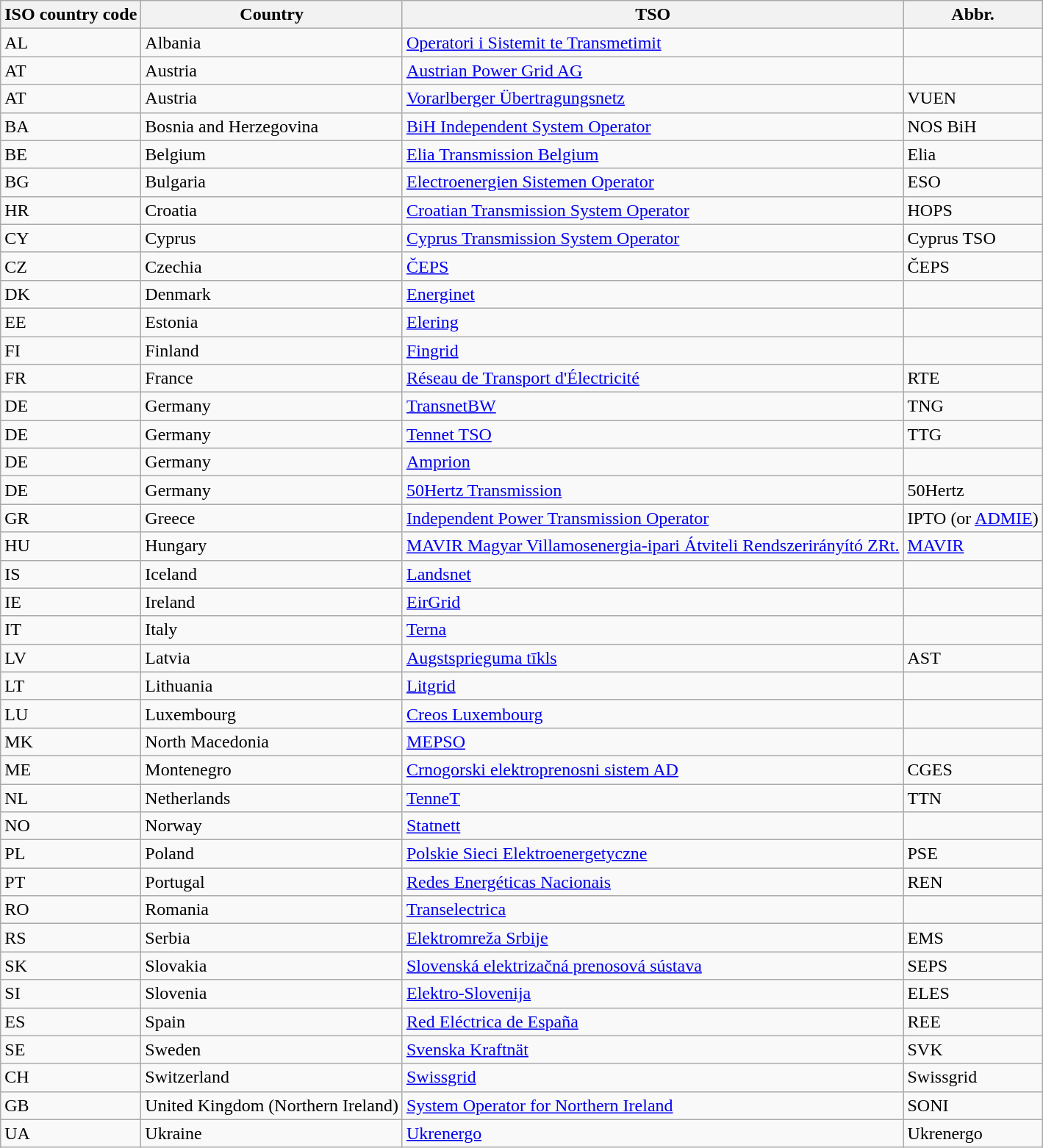<table class="wikitable sortable">
<tr>
<th>ISO country code</th>
<th>Country</th>
<th>TSO</th>
<th>Abbr.</th>
</tr>
<tr>
<td>AL</td>
<td>Albania</td>
<td><a href='#'>Operatori i Sistemit te Transmetimit</a></td>
<td></td>
</tr>
<tr>
<td>AT</td>
<td>Austria</td>
<td><a href='#'>Austrian Power Grid AG</a></td>
<td></td>
</tr>
<tr>
<td>AT</td>
<td>Austria</td>
<td><a href='#'>Vorarlberger Übertragungsnetz</a></td>
<td>VUEN</td>
</tr>
<tr>
<td>BA</td>
<td>Bosnia and Herzegovina</td>
<td><a href='#'>BiH Independent System Operator</a></td>
<td>NOS BiH</td>
</tr>
<tr>
<td>BE</td>
<td>Belgium</td>
<td><a href='#'>Elia Transmission Belgium</a></td>
<td>Elia</td>
</tr>
<tr>
<td>BG</td>
<td>Bulgaria</td>
<td><a href='#'>Electroenergien Sistemen Operator</a></td>
<td>ESO</td>
</tr>
<tr>
<td>HR</td>
<td>Croatia</td>
<td><a href='#'>Croatian Transmission System Operator</a></td>
<td>HOPS</td>
</tr>
<tr>
<td>CY</td>
<td>Cyprus</td>
<td><a href='#'>Cyprus Transmission System Operator</a></td>
<td>Cyprus TSO</td>
</tr>
<tr>
<td>CZ</td>
<td>Czechia</td>
<td><a href='#'>ČEPS</a></td>
<td>ČEPS</td>
</tr>
<tr>
<td>DK</td>
<td>Denmark</td>
<td><a href='#'>Energinet</a></td>
<td></td>
</tr>
<tr>
<td>EE</td>
<td>Estonia</td>
<td><a href='#'>Elering</a></td>
<td></td>
</tr>
<tr>
<td>FI</td>
<td>Finland</td>
<td><a href='#'>Fingrid</a></td>
<td></td>
</tr>
<tr>
<td>FR</td>
<td>France</td>
<td><a href='#'>Réseau de Transport d'Électricité</a></td>
<td>RTE</td>
</tr>
<tr>
<td>DE</td>
<td>Germany</td>
<td><a href='#'>TransnetBW</a></td>
<td>TNG</td>
</tr>
<tr>
<td>DE</td>
<td>Germany</td>
<td><a href='#'>Tennet TSO</a></td>
<td>TTG</td>
</tr>
<tr>
<td>DE</td>
<td>Germany</td>
<td><a href='#'>Amprion</a></td>
<td></td>
</tr>
<tr>
<td>DE</td>
<td>Germany</td>
<td><a href='#'>50Hertz Transmission</a></td>
<td>50Hertz</td>
</tr>
<tr>
<td>GR</td>
<td>Greece</td>
<td><a href='#'>Independent Power Transmission Operator</a></td>
<td>IPTO (or <a href='#'>ADMIE</a>)</td>
</tr>
<tr>
<td>HU</td>
<td>Hungary</td>
<td><a href='#'>MAVIR Magyar Villamosenergia-ipari Átviteli Rendszerirányító ZRt.</a></td>
<td><a href='#'>MAVIR</a></td>
</tr>
<tr>
<td>IS</td>
<td>Iceland</td>
<td><a href='#'>Landsnet</a></td>
<td></td>
</tr>
<tr>
<td>IE</td>
<td>Ireland</td>
<td><a href='#'>EirGrid</a></td>
<td></td>
</tr>
<tr>
<td>IT</td>
<td>Italy</td>
<td><a href='#'>Terna</a></td>
<td></td>
</tr>
<tr>
<td>LV</td>
<td>Latvia</td>
<td><a href='#'>Augstsprieguma tīkls</a></td>
<td>AST</td>
</tr>
<tr>
<td>LT</td>
<td>Lithuania</td>
<td><a href='#'>Litgrid</a></td>
<td></td>
</tr>
<tr>
<td>LU</td>
<td>Luxembourg</td>
<td><a href='#'>Creos Luxembourg</a></td>
<td></td>
</tr>
<tr>
<td>MK</td>
<td>North Macedonia</td>
<td><a href='#'>MEPSO</a></td>
<td></td>
</tr>
<tr>
<td>ME</td>
<td>Montenegro</td>
<td><a href='#'>Crnogorski elektroprenosni sistem AD</a></td>
<td>CGES</td>
</tr>
<tr>
<td>NL</td>
<td>Netherlands</td>
<td><a href='#'>TenneT</a></td>
<td>TTN</td>
</tr>
<tr>
<td>NO</td>
<td>Norway</td>
<td><a href='#'>Statnett</a></td>
<td></td>
</tr>
<tr>
<td>PL</td>
<td>Poland</td>
<td><a href='#'>Polskie Sieci Elektroenergetyczne</a></td>
<td>PSE</td>
</tr>
<tr>
<td>PT</td>
<td>Portugal</td>
<td><a href='#'>Redes Energéticas Nacionais</a></td>
<td>REN</td>
</tr>
<tr>
<td>RO</td>
<td>Romania</td>
<td><a href='#'>Transelectrica</a></td>
<td></td>
</tr>
<tr>
<td>RS</td>
<td>Serbia</td>
<td><a href='#'>Elektromreža Srbije</a></td>
<td>EMS</td>
</tr>
<tr>
<td>SK</td>
<td>Slovakia</td>
<td><a href='#'>Slovenská elektrizačná prenosová sústava</a></td>
<td>SEPS</td>
</tr>
<tr>
<td>SI</td>
<td>Slovenia</td>
<td><a href='#'>Elektro-Slovenija</a></td>
<td>ELES</td>
</tr>
<tr>
<td>ES</td>
<td>Spain</td>
<td><a href='#'>Red Eléctrica de España</a></td>
<td>REE</td>
</tr>
<tr>
<td>SE</td>
<td>Sweden</td>
<td><a href='#'>Svenska Kraftnät</a></td>
<td>SVK</td>
</tr>
<tr>
<td>CH</td>
<td>Switzerland</td>
<td><a href='#'>Swissgrid</a></td>
<td>Swissgrid</td>
</tr>
<tr>
<td>GB</td>
<td>United Kingdom (Northern Ireland)</td>
<td><a href='#'>System Operator for Northern Ireland</a></td>
<td>SONI</td>
</tr>
<tr>
<td>UA</td>
<td>Ukraine</td>
<td><a href='#'>Ukrenergo</a></td>
<td>Ukrenergo</td>
</tr>
</table>
